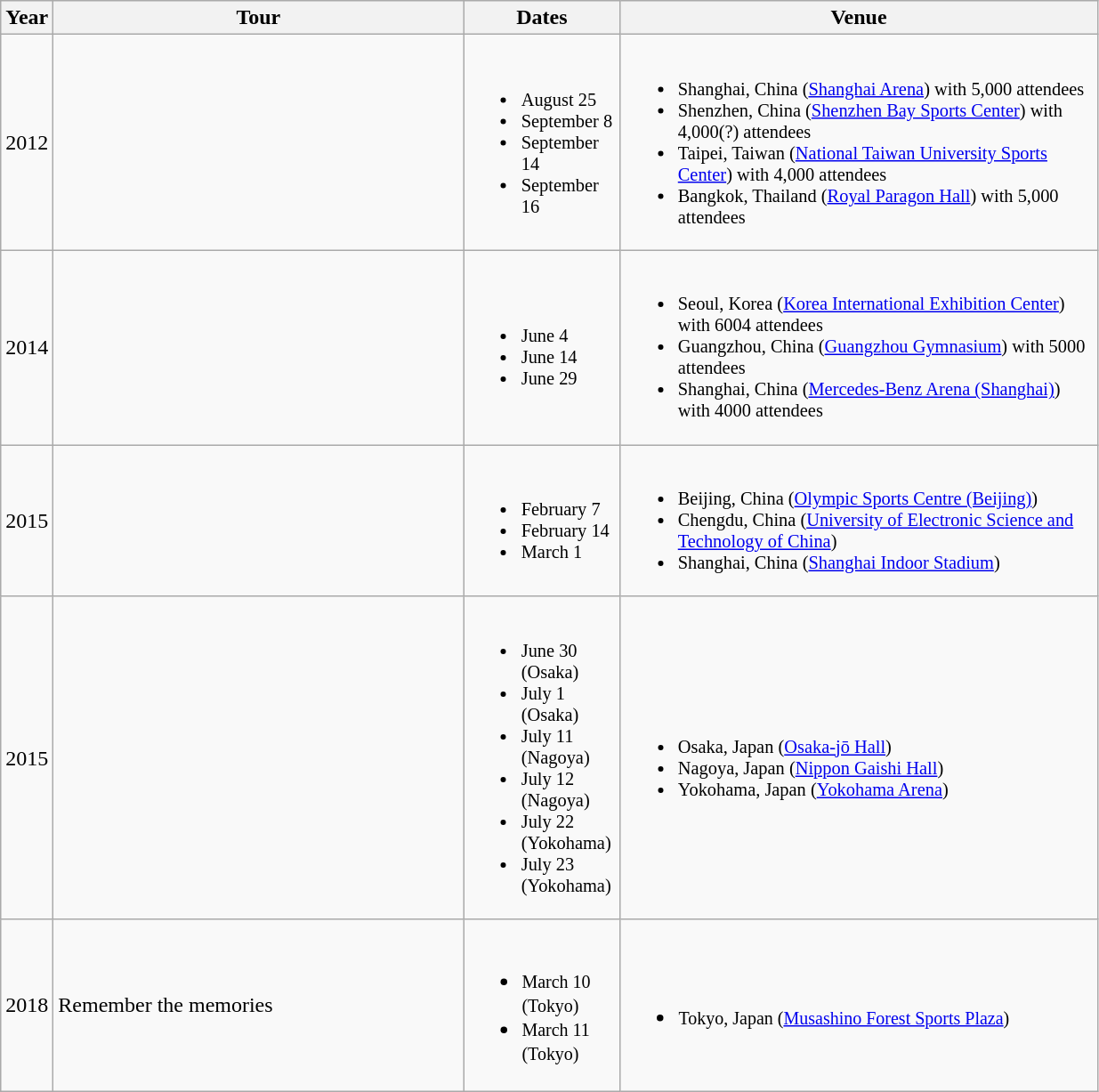<table class="wikitable">
<tr>
<th>Year</th>
<th width="300">Tour</th>
<th width="110" align="center">Dates</th>
<th width="350">Venue</th>
</tr>
<tr>
<td>2012</td>
<td></td>
<td style="font-size: 85%;"><br><ul><li>August 25</li><li>September 8</li><li>September 14</li><li>September 16</li></ul></td>
<td style="font-size: 85%;"><br><ul><li>Shanghai, China (<a href='#'>Shanghai Arena</a>) with 5,000 attendees</li><li>Shenzhen, China (<a href='#'>Shenzhen Bay Sports Center</a>) with 4,000(?) attendees</li><li>Taipei, Taiwan (<a href='#'>National Taiwan University Sports Center</a>) with 4,000 attendees</li><li>Bangkok, Thailand (<a href='#'>Royal Paragon Hall</a>)  with 5,000 attendees</li></ul></td>
</tr>
<tr>
<td>2014</td>
<td></td>
<td style="font-size: 85%;"><br><ul><li>June 4</li><li>June 14</li><li>June 29</li></ul></td>
<td style="font-size: 85%;"><br><ul><li>Seoul, Korea (<a href='#'>Korea International Exhibition Center</a>) with 6004 attendees</li><li>Guangzhou, China (<a href='#'>Guangzhou Gymnasium</a>) with 5000 attendees</li><li>Shanghai, China (<a href='#'>Mercedes-Benz Arena (Shanghai)</a>) with 4000 attendees</li></ul></td>
</tr>
<tr>
<td>2015</td>
<td></td>
<td style="font-size: 85%;"><br><ul><li>February 7</li><li>February 14</li><li>March 1</li></ul></td>
<td style="font-size: 85%;"><br><ul><li>Beijing, China (<a href='#'>Olympic Sports Centre (Beijing)</a>)</li><li>Chengdu, China (<a href='#'>University of Electronic Science and Technology of China</a>)</li><li>Shanghai, China (<a href='#'>Shanghai Indoor Stadium</a>)</li></ul></td>
</tr>
<tr>
<td>2015</td>
<td></td>
<td style="font-size: 85%;"><br><ul><li>June 30 (Osaka)</li><li>July 1 (Osaka)</li><li>July 11 (Nagoya)</li><li>July 12 (Nagoya)</li><li>July 22 (Yokohama)</li><li>July 23 (Yokohama)</li></ul></td>
<td style="font-size: 85%;"><br><ul><li>Osaka, Japan (<a href='#'>Osaka-jō Hall</a>)</li><li>Nagoya, Japan (<a href='#'>Nippon Gaishi Hall</a>)</li><li>Yokohama, Japan (<a href='#'>Yokohama Arena</a>)</li></ul></td>
</tr>
<tr>
<td>2018</td>
<td>Remember the memories<br></td>
<td><br><ul><li><small>March 10 (Tokyo)</small></li><li><small>March 11 (Tokyo)</small></li></ul></td>
<td><br><ul><li><small>Tokyo, Japan (<a href='#'>Musashino Forest Sports Plaza</a>)</small></li></ul></td>
</tr>
</table>
